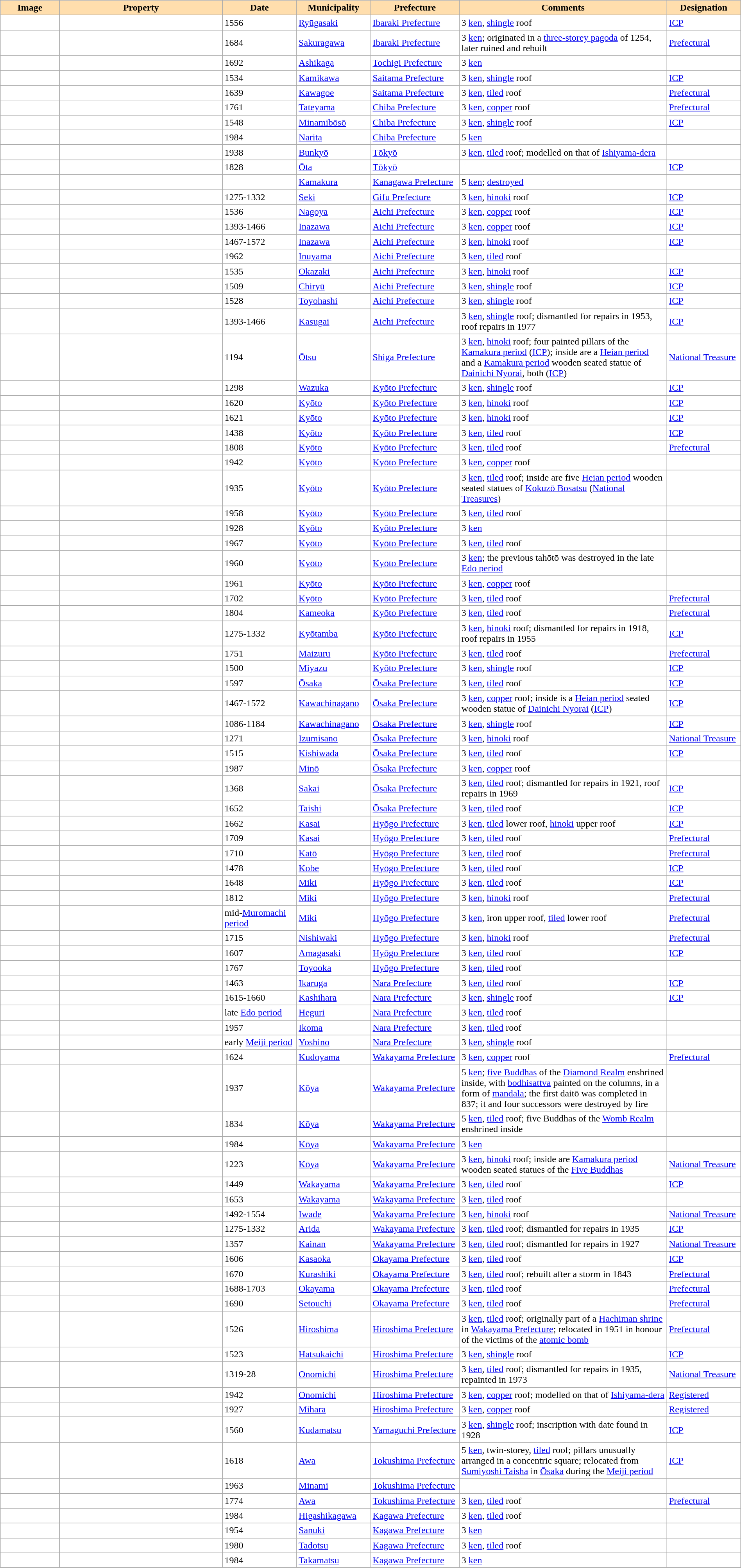<table class="wikitable sortable"  width="100%" style="background:#ffffff;">
<tr>
<th width="8%" align="left" style="background:#ffdead;" class="unsortable">Image</th>
<th width="22%" align="left" style="background:#ffdead;">Property</th>
<th width="10%" align="left" style="background:#ffdead;">Date</th>
<th width="10%" align="left" style="background:#ffdead;">Municipality</th>
<th width="12%" align="left" style="background:#ffdead;">Prefecture</th>
<th width="28%" align="left" style="background:#ffdead;" class="unsortable">Comments</th>
<th width="10%" align="left" style="background:#ffdead;">Designation</th>
</tr>
<tr>
<td></td>
<td></td>
<td>1556</td>
<td><a href='#'>Ryūgasaki</a></td>
<td><a href='#'>Ibaraki Prefecture</a></td>
<td>3 <a href='#'>ken</a>, <a href='#'>shingle</a> roof</td>
<td><a href='#'>ICP</a></td>
</tr>
<tr>
<td></td>
<td></td>
<td>1684</td>
<td><a href='#'>Sakuragawa</a></td>
<td><a href='#'>Ibaraki Prefecture</a></td>
<td>3 <a href='#'>ken</a>; originated in a <a href='#'>three-storey pagoda</a> of 1254, later ruined and rebuilt</td>
<td><a href='#'>Prefectural</a></td>
</tr>
<tr>
<td></td>
<td></td>
<td>1692</td>
<td><a href='#'>Ashikaga</a></td>
<td><a href='#'>Tochigi Prefecture</a></td>
<td>3 <a href='#'>ken</a></td>
<td></td>
</tr>
<tr>
<td></td>
<td></td>
<td>1534</td>
<td><a href='#'>Kamikawa</a></td>
<td><a href='#'>Saitama Prefecture</a></td>
<td>3 <a href='#'>ken</a>, <a href='#'>shingle</a> roof</td>
<td><a href='#'>ICP</a></td>
</tr>
<tr>
<td></td>
<td></td>
<td>1639</td>
<td><a href='#'>Kawagoe</a></td>
<td><a href='#'>Saitama Prefecture</a></td>
<td>3 <a href='#'>ken</a>, <a href='#'>tiled</a> roof</td>
<td><a href='#'>Prefectural</a></td>
</tr>
<tr>
<td></td>
<td></td>
<td>1761</td>
<td><a href='#'>Tateyama</a></td>
<td><a href='#'>Chiba Prefecture</a></td>
<td>3 <a href='#'>ken</a>, <a href='#'>copper</a> roof</td>
<td><a href='#'>Prefectural</a></td>
</tr>
<tr>
<td></td>
<td></td>
<td>1548</td>
<td><a href='#'>Minamibōsō</a></td>
<td><a href='#'>Chiba Prefecture</a></td>
<td>3 <a href='#'>ken</a>, <a href='#'>shingle</a> roof</td>
<td><a href='#'>ICP</a></td>
</tr>
<tr>
<td></td>
<td></td>
<td>1984</td>
<td><a href='#'>Narita</a></td>
<td><a href='#'>Chiba Prefecture</a></td>
<td>5 <a href='#'>ken</a></td>
<td></td>
</tr>
<tr>
<td></td>
<td></td>
<td>1938</td>
<td><a href='#'>Bunkyō</a></td>
<td><a href='#'>Tōkyō</a></td>
<td>3 <a href='#'>ken</a>, <a href='#'>tiled</a> roof; modelled on that of <a href='#'>Ishiyama-dera</a></td>
<td></td>
</tr>
<tr>
<td></td>
<td></td>
<td>1828</td>
<td><a href='#'>Ōta</a></td>
<td><a href='#'>Tōkyō</a></td>
<td></td>
<td><a href='#'>ICP</a></td>
</tr>
<tr>
<td></td>
<td></td>
<td></td>
<td><a href='#'>Kamakura</a></td>
<td><a href='#'>Kanagawa Prefecture</a></td>
<td>5 <a href='#'>ken</a>; <a href='#'>destroyed</a></td>
<td></td>
</tr>
<tr>
<td></td>
<td></td>
<td>1275-1332</td>
<td><a href='#'>Seki</a></td>
<td><a href='#'>Gifu Prefecture</a></td>
<td>3 <a href='#'>ken</a>, <a href='#'>hinoki</a> roof</td>
<td><a href='#'>ICP</a></td>
</tr>
<tr>
<td></td>
<td></td>
<td>1536</td>
<td><a href='#'>Nagoya</a></td>
<td><a href='#'>Aichi Prefecture</a></td>
<td>3 <a href='#'>ken</a>, <a href='#'>copper</a> roof</td>
<td><a href='#'>ICP</a></td>
</tr>
<tr>
<td></td>
<td></td>
<td>1393-1466</td>
<td><a href='#'>Inazawa</a></td>
<td><a href='#'>Aichi Prefecture</a></td>
<td>3 <a href='#'>ken</a>, <a href='#'>copper</a> roof</td>
<td><a href='#'>ICP</a></td>
</tr>
<tr>
<td></td>
<td></td>
<td>1467-1572</td>
<td><a href='#'>Inazawa</a></td>
<td><a href='#'>Aichi Prefecture</a></td>
<td>3 <a href='#'>ken</a>, <a href='#'>hinoki</a> roof</td>
<td><a href='#'>ICP</a></td>
</tr>
<tr>
<td></td>
<td></td>
<td>1962</td>
<td><a href='#'>Inuyama</a></td>
<td><a href='#'>Aichi Prefecture</a></td>
<td>3 <a href='#'>ken</a>, <a href='#'>tiled</a> roof</td>
<td></td>
</tr>
<tr>
<td></td>
<td></td>
<td>1535</td>
<td><a href='#'>Okazaki</a></td>
<td><a href='#'>Aichi Prefecture</a></td>
<td>3 <a href='#'>ken</a>, <a href='#'>hinoki</a> roof</td>
<td><a href='#'>ICP</a></td>
</tr>
<tr>
<td></td>
<td></td>
<td>1509</td>
<td><a href='#'>Chiryū</a></td>
<td><a href='#'>Aichi Prefecture</a></td>
<td>3 <a href='#'>ken</a>, <a href='#'>shingle</a> roof</td>
<td><a href='#'>ICP</a></td>
</tr>
<tr>
<td></td>
<td></td>
<td>1528</td>
<td><a href='#'>Toyohashi</a></td>
<td><a href='#'>Aichi Prefecture</a></td>
<td>3 <a href='#'>ken</a>, <a href='#'>shingle</a> roof</td>
<td><a href='#'>ICP</a></td>
</tr>
<tr>
<td></td>
<td></td>
<td>1393-1466</td>
<td><a href='#'>Kasugai</a></td>
<td><a href='#'>Aichi Prefecture</a></td>
<td>3 <a href='#'>ken</a>, <a href='#'>shingle</a> roof; dismantled for repairs in 1953, roof repairs in 1977</td>
<td><a href='#'>ICP</a></td>
</tr>
<tr>
<td></td>
<td></td>
<td>1194</td>
<td><a href='#'>Ōtsu</a></td>
<td><a href='#'>Shiga Prefecture</a></td>
<td>3 <a href='#'>ken</a>, <a href='#'>hinoki</a> roof; four painted pillars of the <a href='#'>Kamakura period</a> (<a href='#'>ICP</a>); inside are a <a href='#'>Heian period</a> and a <a href='#'>Kamakura period</a> wooden seated statue of <a href='#'>Dainichi Nyorai</a>, both (<a href='#'>ICP</a>)</td>
<td><a href='#'>National Treasure</a></td>
</tr>
<tr>
<td></td>
<td></td>
<td>1298</td>
<td><a href='#'>Wazuka</a></td>
<td><a href='#'>Kyōto Prefecture</a></td>
<td>3 <a href='#'>ken</a>, <a href='#'>shingle</a> roof</td>
<td><a href='#'>ICP</a></td>
</tr>
<tr>
<td></td>
<td></td>
<td>1620</td>
<td><a href='#'>Kyōto</a></td>
<td><a href='#'>Kyōto Prefecture</a></td>
<td>3 <a href='#'>ken</a>, <a href='#'>hinoki</a> roof</td>
<td><a href='#'>ICP</a></td>
</tr>
<tr>
<td></td>
<td></td>
<td>1621</td>
<td><a href='#'>Kyōto</a></td>
<td><a href='#'>Kyōto Prefecture</a></td>
<td>3 <a href='#'>ken</a>, <a href='#'>hinoki</a> roof</td>
<td><a href='#'>ICP</a></td>
</tr>
<tr>
<td></td>
<td></td>
<td>1438</td>
<td><a href='#'>Kyōto</a></td>
<td><a href='#'>Kyōto Prefecture</a></td>
<td>3 <a href='#'>ken</a>, <a href='#'>tiled</a> roof</td>
<td><a href='#'>ICP</a></td>
</tr>
<tr>
<td></td>
<td></td>
<td>1808</td>
<td><a href='#'>Kyōto</a></td>
<td><a href='#'>Kyōto Prefecture</a></td>
<td>3 <a href='#'>ken</a>, <a href='#'>tiled</a> roof</td>
<td><a href='#'>Prefectural</a></td>
</tr>
<tr>
<td></td>
<td></td>
<td>1942</td>
<td><a href='#'>Kyōto</a></td>
<td><a href='#'>Kyōto Prefecture</a></td>
<td>3 <a href='#'>ken</a>, <a href='#'>copper</a> roof</td>
<td></td>
</tr>
<tr>
<td></td>
<td></td>
<td>1935</td>
<td><a href='#'>Kyōto</a></td>
<td><a href='#'>Kyōto Prefecture</a></td>
<td>3 <a href='#'>ken</a>, <a href='#'>tiled</a> roof; inside are five <a href='#'>Heian period</a> wooden seated statues of <a href='#'>Kokuzō Bosatsu</a> (<a href='#'>National Treasures</a>)</td>
<td></td>
</tr>
<tr>
<td></td>
<td></td>
<td>1958</td>
<td><a href='#'>Kyōto</a></td>
<td><a href='#'>Kyōto Prefecture</a></td>
<td>3 <a href='#'>ken</a>, <a href='#'>tiled</a> roof</td>
<td></td>
</tr>
<tr>
<td></td>
<td></td>
<td>1928</td>
<td><a href='#'>Kyōto</a></td>
<td><a href='#'>Kyōto Prefecture</a></td>
<td>3 <a href='#'>ken</a></td>
<td></td>
</tr>
<tr>
<td></td>
<td></td>
<td>1967</td>
<td><a href='#'>Kyōto</a></td>
<td><a href='#'>Kyōto Prefecture</a></td>
<td>3 <a href='#'>ken</a>, <a href='#'>tiled</a> roof</td>
<td></td>
</tr>
<tr>
<td></td>
<td></td>
<td>1960</td>
<td><a href='#'>Kyōto</a></td>
<td><a href='#'>Kyōto Prefecture</a></td>
<td>3 <a href='#'>ken</a>; the previous tahōtō was destroyed in the late <a href='#'>Edo period</a></td>
<td></td>
</tr>
<tr>
<td></td>
<td></td>
<td>1961</td>
<td><a href='#'>Kyōto</a></td>
<td><a href='#'>Kyōto Prefecture</a></td>
<td>3 <a href='#'>ken</a>, <a href='#'>copper</a> roof</td>
<td></td>
</tr>
<tr>
<td></td>
<td></td>
<td>1702</td>
<td><a href='#'>Kyōto</a></td>
<td><a href='#'>Kyōto Prefecture</a></td>
<td>3 <a href='#'>ken</a>, <a href='#'>tiled</a> roof</td>
<td><a href='#'>Prefectural</a></td>
</tr>
<tr>
<td></td>
<td></td>
<td>1804</td>
<td><a href='#'>Kameoka</a></td>
<td><a href='#'>Kyōto Prefecture</a></td>
<td>3 <a href='#'>ken</a>, <a href='#'>tiled</a> roof</td>
<td><a href='#'>Prefectural</a></td>
</tr>
<tr>
<td></td>
<td></td>
<td>1275-1332</td>
<td><a href='#'>Kyōtamba</a></td>
<td><a href='#'>Kyōto Prefecture</a></td>
<td>3 <a href='#'>ken</a>, <a href='#'>hinoki</a> roof; dismantled for repairs in 1918, roof repairs in 1955</td>
<td><a href='#'>ICP</a></td>
</tr>
<tr>
<td></td>
<td></td>
<td>1751</td>
<td><a href='#'>Maizuru</a></td>
<td><a href='#'>Kyōto Prefecture</a></td>
<td>3 <a href='#'>ken</a>, <a href='#'>tiled</a> roof</td>
<td><a href='#'>Prefectural</a></td>
</tr>
<tr>
<td></td>
<td></td>
<td>1500</td>
<td><a href='#'>Miyazu</a></td>
<td><a href='#'>Kyōto Prefecture</a></td>
<td>3 <a href='#'>ken</a>, <a href='#'>shingle</a> roof</td>
<td><a href='#'>ICP</a></td>
</tr>
<tr>
<td></td>
<td></td>
<td>1597</td>
<td><a href='#'>Ōsaka</a></td>
<td><a href='#'>Ōsaka Prefecture</a></td>
<td>3 <a href='#'>ken</a>, <a href='#'>tiled</a> roof</td>
<td><a href='#'>ICP</a></td>
</tr>
<tr>
<td></td>
<td></td>
<td>1467-1572</td>
<td><a href='#'>Kawachinagano</a></td>
<td><a href='#'>Ōsaka Prefecture</a></td>
<td>3 <a href='#'>ken</a>, <a href='#'>copper</a> roof; inside is a <a href='#'>Heian period</a> seated wooden statue of <a href='#'>Dainichi Nyorai</a> (<a href='#'>ICP</a>)</td>
<td><a href='#'>ICP</a></td>
</tr>
<tr>
<td></td>
<td></td>
<td>1086-1184</td>
<td><a href='#'>Kawachinagano</a></td>
<td><a href='#'>Ōsaka Prefecture</a></td>
<td>3 <a href='#'>ken</a>, <a href='#'>shingle</a> roof</td>
<td><a href='#'>ICP</a></td>
</tr>
<tr>
<td></td>
<td></td>
<td>1271</td>
<td><a href='#'>Izumisano</a></td>
<td><a href='#'>Ōsaka Prefecture</a></td>
<td>3 <a href='#'>ken</a>, <a href='#'>hinoki</a> roof</td>
<td><a href='#'>National Treasure</a></td>
</tr>
<tr>
<td></td>
<td></td>
<td>1515</td>
<td><a href='#'>Kishiwada</a></td>
<td><a href='#'>Ōsaka Prefecture</a></td>
<td>3 <a href='#'>ken</a>, <a href='#'>tiled</a> roof</td>
<td><a href='#'>ICP</a></td>
</tr>
<tr>
<td></td>
<td></td>
<td>1987</td>
<td><a href='#'>Minō</a></td>
<td><a href='#'>Ōsaka Prefecture</a></td>
<td>3 <a href='#'>ken</a>, <a href='#'>copper</a> roof</td>
<td></td>
</tr>
<tr>
<td></td>
<td></td>
<td>1368</td>
<td><a href='#'>Sakai</a></td>
<td><a href='#'>Ōsaka Prefecture</a></td>
<td>3 <a href='#'>ken</a>, <a href='#'>tiled</a> roof; dismantled for repairs in 1921, roof repairs in 1969</td>
<td><a href='#'>ICP</a></td>
</tr>
<tr>
<td></td>
<td></td>
<td>1652</td>
<td><a href='#'>Taishi</a></td>
<td><a href='#'>Ōsaka Prefecture</a></td>
<td>3 <a href='#'>ken</a>, <a href='#'>tiled</a> roof</td>
<td><a href='#'>ICP</a></td>
</tr>
<tr>
<td></td>
<td></td>
<td>1662</td>
<td><a href='#'>Kasai</a></td>
<td><a href='#'>Hyōgo Prefecture</a></td>
<td>3 <a href='#'>ken</a>, <a href='#'>tiled</a> lower roof, <a href='#'>hinoki</a> upper roof</td>
<td><a href='#'>ICP</a></td>
</tr>
<tr>
<td></td>
<td></td>
<td>1709</td>
<td><a href='#'>Kasai</a></td>
<td><a href='#'>Hyōgo Prefecture</a></td>
<td>3 <a href='#'>ken</a>, <a href='#'>tiled</a> roof</td>
<td><a href='#'>Prefectural</a></td>
</tr>
<tr>
<td></td>
<td></td>
<td>1710</td>
<td><a href='#'>Katō</a></td>
<td><a href='#'>Hyōgo Prefecture</a></td>
<td>3 <a href='#'>ken</a>, <a href='#'>tiled</a> roof</td>
<td><a href='#'>Prefectural</a></td>
</tr>
<tr>
<td></td>
<td></td>
<td>1478</td>
<td><a href='#'>Kobe</a></td>
<td><a href='#'>Hyōgo Prefecture</a></td>
<td>3 <a href='#'>ken</a>, <a href='#'>tiled</a> roof</td>
<td><a href='#'>ICP</a></td>
</tr>
<tr>
<td></td>
<td></td>
<td>1648</td>
<td><a href='#'>Miki</a></td>
<td><a href='#'>Hyōgo Prefecture</a></td>
<td>3 <a href='#'>ken</a>, <a href='#'>tiled</a> roof</td>
<td><a href='#'>ICP</a></td>
</tr>
<tr>
<td></td>
<td></td>
<td>1812</td>
<td><a href='#'>Miki</a></td>
<td><a href='#'>Hyōgo Prefecture</a></td>
<td>3 <a href='#'>ken</a>, <a href='#'>hinoki</a> roof</td>
<td><a href='#'>Prefectural</a></td>
</tr>
<tr>
<td></td>
<td></td>
<td>mid-<a href='#'>Muromachi period</a></td>
<td><a href='#'>Miki</a></td>
<td><a href='#'>Hyōgo Prefecture</a></td>
<td>3 <a href='#'>ken</a>, iron upper roof, <a href='#'>tiled</a> lower roof</td>
<td><a href='#'>Prefectural</a></td>
</tr>
<tr>
<td></td>
<td></td>
<td>1715</td>
<td><a href='#'>Nishiwaki</a></td>
<td><a href='#'>Hyōgo Prefecture</a></td>
<td>3 <a href='#'>ken</a>, <a href='#'>hinoki</a> roof</td>
<td><a href='#'>Prefectural</a></td>
</tr>
<tr>
<td></td>
<td></td>
<td>1607</td>
<td><a href='#'>Amagasaki</a></td>
<td><a href='#'>Hyōgo Prefecture</a></td>
<td>3 <a href='#'>ken</a>, <a href='#'>tiled</a> roof</td>
<td><a href='#'>ICP</a></td>
</tr>
<tr>
<td></td>
<td></td>
<td>1767</td>
<td><a href='#'>Toyooka</a></td>
<td><a href='#'>Hyōgo Prefecture</a></td>
<td>3 <a href='#'>ken</a>, <a href='#'>tiled</a> roof</td>
<td></td>
</tr>
<tr>
<td></td>
<td></td>
<td>1463</td>
<td><a href='#'>Ikaruga</a></td>
<td><a href='#'>Nara Prefecture</a></td>
<td>3 <a href='#'>ken</a>, <a href='#'>tiled</a> roof</td>
<td><a href='#'>ICP</a></td>
</tr>
<tr>
<td></td>
<td></td>
<td>1615-1660</td>
<td><a href='#'>Kashihara</a></td>
<td><a href='#'>Nara Prefecture</a></td>
<td>3 <a href='#'>ken</a>, <a href='#'>shingle</a> roof</td>
<td><a href='#'>ICP</a></td>
</tr>
<tr>
<td></td>
<td></td>
<td>late <a href='#'>Edo period</a></td>
<td><a href='#'>Heguri</a></td>
<td><a href='#'>Nara Prefecture</a></td>
<td>3 <a href='#'>ken</a>, <a href='#'>tiled</a> roof</td>
<td></td>
</tr>
<tr>
<td></td>
<td></td>
<td>1957</td>
<td><a href='#'>Ikoma</a></td>
<td><a href='#'>Nara Prefecture</a></td>
<td>3 <a href='#'>ken</a>, <a href='#'>tiled</a> roof</td>
<td></td>
</tr>
<tr>
<td></td>
<td></td>
<td>early <a href='#'>Meiji period</a></td>
<td><a href='#'>Yoshino</a></td>
<td><a href='#'>Nara Prefecture</a></td>
<td>3 <a href='#'>ken</a>, <a href='#'>shingle</a> roof</td>
<td></td>
</tr>
<tr>
<td></td>
<td></td>
<td>1624</td>
<td><a href='#'>Kudoyama</a></td>
<td><a href='#'>Wakayama Prefecture</a></td>
<td>3 <a href='#'>ken</a>, <a href='#'>copper</a> roof</td>
<td><a href='#'>Prefectural</a></td>
</tr>
<tr>
<td></td>
<td></td>
<td>1937</td>
<td><a href='#'>Kōya</a></td>
<td><a href='#'>Wakayama Prefecture</a></td>
<td>5 <a href='#'>ken</a>; <a href='#'>five Buddhas</a> of the <a href='#'>Diamond Realm</a> enshrined inside, with <a href='#'>bodhisattva</a> painted on the columns, in a form of <a href='#'>mandala</a>; the first daitō was completed in 837; it and four successors were destroyed by fire</td>
<td></td>
</tr>
<tr>
<td></td>
<td></td>
<td>1834</td>
<td><a href='#'>Kōya</a></td>
<td><a href='#'>Wakayama Prefecture</a></td>
<td>5 <a href='#'>ken</a>, <a href='#'>tiled</a> roof; five Buddhas of the <a href='#'>Womb Realm</a> enshrined inside</td>
<td></td>
</tr>
<tr>
<td></td>
<td></td>
<td>1984</td>
<td><a href='#'>Kōya</a></td>
<td><a href='#'>Wakayama Prefecture</a></td>
<td>3 <a href='#'>ken</a></td>
<td></td>
</tr>
<tr>
<td></td>
<td></td>
<td>1223</td>
<td><a href='#'>Kōya</a></td>
<td><a href='#'>Wakayama Prefecture</a></td>
<td>3 <a href='#'>ken</a>, <a href='#'>hinoki</a> roof; inside are <a href='#'>Kamakura period</a> wooden seated statues of the <a href='#'>Five Buddhas</a></td>
<td><a href='#'>National Treasure</a></td>
</tr>
<tr>
<td></td>
<td></td>
<td>1449</td>
<td><a href='#'>Wakayama</a></td>
<td><a href='#'>Wakayama Prefecture</a></td>
<td>3 <a href='#'>ken</a>, <a href='#'>tiled</a> roof</td>
<td><a href='#'>ICP</a></td>
</tr>
<tr>
<td></td>
<td></td>
<td>1653</td>
<td><a href='#'>Wakayama</a></td>
<td><a href='#'>Wakayama Prefecture</a></td>
<td>3 <a href='#'>ken</a>, <a href='#'>tiled</a> roof</td>
<td></td>
</tr>
<tr>
<td></td>
<td></td>
<td>1492-1554</td>
<td><a href='#'>Iwade</a></td>
<td><a href='#'>Wakayama Prefecture</a></td>
<td>3 <a href='#'>ken</a>, <a href='#'>hinoki</a> roof</td>
<td><a href='#'>National Treasure</a></td>
</tr>
<tr>
<td></td>
<td></td>
<td>1275-1332</td>
<td><a href='#'>Arida</a></td>
<td><a href='#'>Wakayama Prefecture</a></td>
<td>3 <a href='#'>ken</a>, <a href='#'>tiled</a> roof; dismantled for repairs in 1935</td>
<td><a href='#'>ICP</a></td>
</tr>
<tr>
<td></td>
<td></td>
<td>1357</td>
<td><a href='#'>Kainan</a></td>
<td><a href='#'>Wakayama Prefecture</a></td>
<td>3 <a href='#'>ken</a>, <a href='#'>tiled</a> roof; dismantled for repairs in 1927</td>
<td><a href='#'>National Treasure</a></td>
</tr>
<tr>
<td></td>
<td></td>
<td>1606</td>
<td><a href='#'>Kasaoka</a></td>
<td><a href='#'>Okayama Prefecture</a></td>
<td>3 <a href='#'>ken</a>, <a href='#'>tiled</a> roof</td>
<td><a href='#'>ICP</a></td>
</tr>
<tr>
<td></td>
<td></td>
<td>1670</td>
<td><a href='#'>Kurashiki</a></td>
<td><a href='#'>Okayama Prefecture</a></td>
<td>3 <a href='#'>ken</a>, <a href='#'>tiled</a> roof; rebuilt after a storm in 1843</td>
<td><a href='#'>Prefectural</a></td>
</tr>
<tr>
<td></td>
<td></td>
<td>1688-1703</td>
<td><a href='#'>Okayama</a></td>
<td><a href='#'>Okayama Prefecture</a></td>
<td>3 <a href='#'>ken</a>, <a href='#'>tiled</a> roof</td>
<td><a href='#'>Prefectural</a></td>
</tr>
<tr>
<td></td>
<td></td>
<td>1690</td>
<td><a href='#'>Setouchi</a></td>
<td><a href='#'>Okayama Prefecture</a></td>
<td>3 <a href='#'>ken</a>, <a href='#'>tiled</a> roof</td>
<td><a href='#'>Prefectural</a></td>
</tr>
<tr>
<td></td>
<td></td>
<td>1526</td>
<td><a href='#'>Hiroshima</a></td>
<td><a href='#'>Hiroshima Prefecture</a></td>
<td>3 <a href='#'>ken</a>, <a href='#'>tiled</a> roof; originally part of a <a href='#'>Hachiman shrine</a> in <a href='#'>Wakayama Prefecture</a>; relocated in 1951 in honour of the victims of the <a href='#'>atomic bomb</a></td>
<td><a href='#'>Prefectural</a></td>
</tr>
<tr>
<td></td>
<td></td>
<td>1523</td>
<td><a href='#'>Hatsukaichi</a></td>
<td><a href='#'>Hiroshima Prefecture</a></td>
<td>3 <a href='#'>ken</a>, <a href='#'>shingle</a> roof</td>
<td><a href='#'>ICP</a></td>
</tr>
<tr>
<td></td>
<td></td>
<td>1319-28</td>
<td><a href='#'>Onomichi</a></td>
<td><a href='#'>Hiroshima Prefecture</a></td>
<td>3 <a href='#'>ken</a>, <a href='#'>tiled</a> roof; dismantled for repairs in 1935, repainted in 1973</td>
<td><a href='#'>National Treasure</a></td>
</tr>
<tr>
<td></td>
<td></td>
<td>1942</td>
<td><a href='#'>Onomichi</a></td>
<td><a href='#'>Hiroshima Prefecture</a></td>
<td>3 <a href='#'>ken</a>, <a href='#'>copper</a> roof; modelled on that of <a href='#'>Ishiyama-dera</a></td>
<td><a href='#'>Registered</a></td>
</tr>
<tr>
<td></td>
<td></td>
<td>1927</td>
<td><a href='#'>Mihara</a></td>
<td><a href='#'>Hiroshima Prefecture</a></td>
<td>3 <a href='#'>ken</a>, <a href='#'>copper</a> roof</td>
<td><a href='#'>Registered</a></td>
</tr>
<tr>
<td></td>
<td></td>
<td>1560</td>
<td><a href='#'>Kudamatsu</a></td>
<td><a href='#'>Yamaguchi Prefecture</a></td>
<td>3 <a href='#'>ken</a>, <a href='#'>shingle</a> roof; inscription with date found in 1928</td>
<td><a href='#'>ICP</a></td>
</tr>
<tr>
<td></td>
<td></td>
<td>1618</td>
<td><a href='#'>Awa</a></td>
<td><a href='#'>Tokushima Prefecture</a></td>
<td>5 <a href='#'>ken</a>, twin-storey, <a href='#'>tiled</a> roof; pillars unusually arranged in a concentric square; relocated from <a href='#'>Sumiyoshi Taisha</a> in <a href='#'>Ōsaka</a> during the <a href='#'>Meiji period</a></td>
<td><a href='#'>ICP</a></td>
</tr>
<tr>
<td></td>
<td></td>
<td>1963</td>
<td><a href='#'>Minami</a></td>
<td><a href='#'>Tokushima Prefecture</a></td>
<td></td>
<td></td>
</tr>
<tr>
<td></td>
<td></td>
<td>1774</td>
<td><a href='#'>Awa</a></td>
<td><a href='#'>Tokushima Prefecture</a></td>
<td>3 <a href='#'>ken</a>, <a href='#'>tiled</a> roof</td>
<td><a href='#'>Prefectural</a></td>
</tr>
<tr>
<td></td>
<td></td>
<td>1984</td>
<td><a href='#'>Higashikagawa</a></td>
<td><a href='#'>Kagawa Prefecture</a></td>
<td>3 <a href='#'>ken</a>, <a href='#'>tiled</a> roof</td>
<td></td>
</tr>
<tr>
<td></td>
<td></td>
<td>1954</td>
<td><a href='#'>Sanuki</a></td>
<td><a href='#'>Kagawa Prefecture</a></td>
<td>3 <a href='#'>ken</a></td>
<td></td>
</tr>
<tr>
<td></td>
<td></td>
<td>1980</td>
<td><a href='#'>Tadotsu</a></td>
<td><a href='#'>Kagawa Prefecture</a></td>
<td>3 <a href='#'>ken</a>, <a href='#'>tiled</a> roof</td>
<td></td>
</tr>
<tr>
<td></td>
<td></td>
<td>1984</td>
<td><a href='#'>Takamatsu</a></td>
<td><a href='#'>Kagawa Prefecture</a></td>
<td>3 <a href='#'>ken</a></td>
<td></td>
</tr>
</table>
